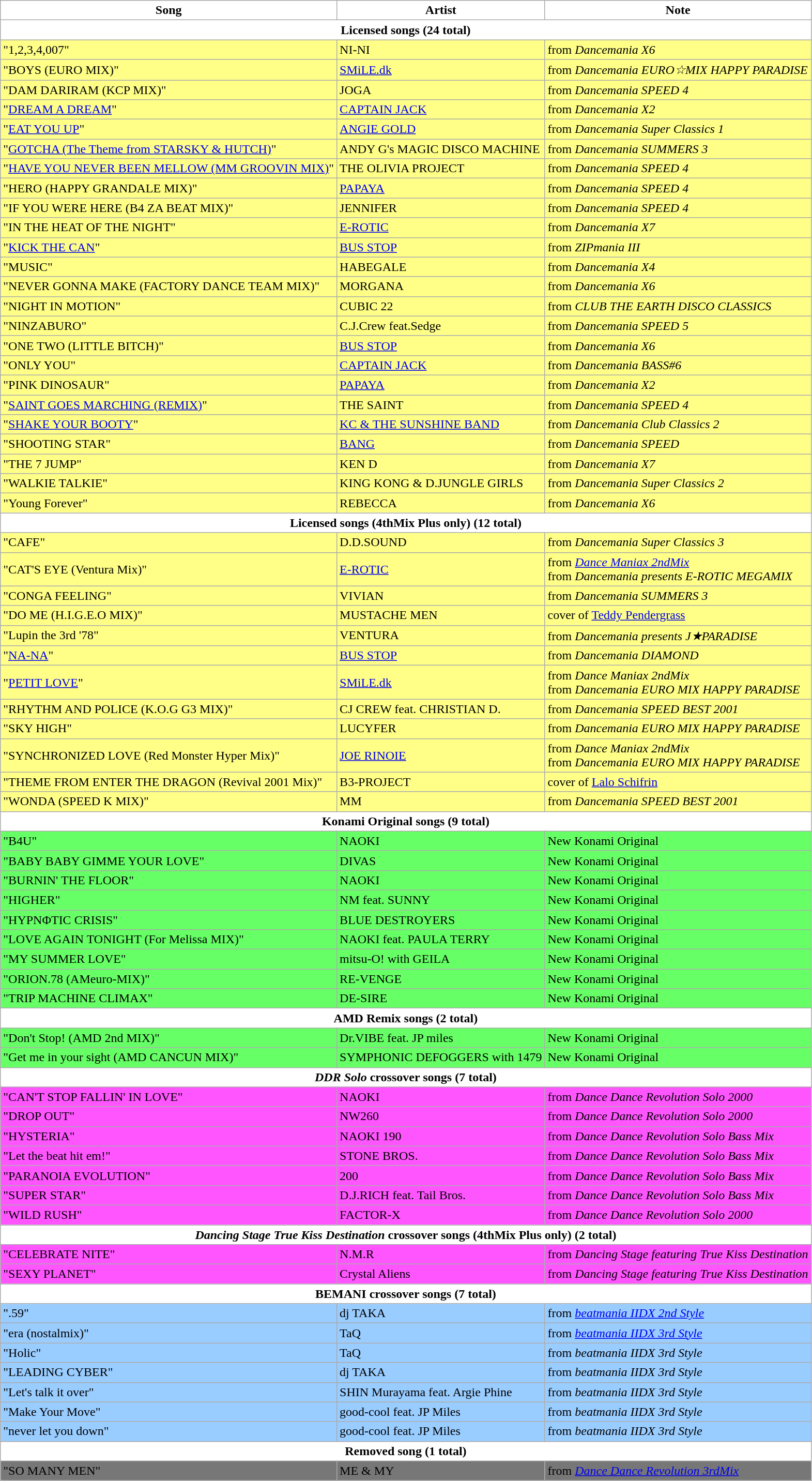<table class="wikitable">
<tr>
<th style="background:#fff;">Song</th>
<th style="background:#fff;">Artist</th>
<th style="background:#fff;">Note</th>
</tr>
<tr>
<th colspan="3" style="background:#ffffff;">Licensed songs (24 total)</th>
</tr>
<tr style="background:#ffff88;">
<td>"1,2,3,4,007"</td>
<td>NI-NI</td>
<td>from <em>Dancemania X6</em></td>
</tr>
<tr style="background:#ffff88;">
<td>"BOYS (EURO MIX)"</td>
<td><a href='#'>SMiLE.dk</a></td>
<td>from <em>Dancemania EURO☆MIX HAPPY PARADISE</em></td>
</tr>
<tr style="background:#ffff88;">
<td>"DAM DARIRAM (KCP MIX)" </td>
<td>JOGA</td>
<td>from <em>Dancemania SPEED 4</em></td>
</tr>
<tr style="background:#ffff88;">
<td>"<a href='#'>DREAM A DREAM</a>"</td>
<td><a href='#'>CAPTAIN JACK</a></td>
<td>from <em>Dancemania X2</em></td>
</tr>
<tr style="background:#ffff88;">
<td>"<a href='#'>EAT YOU UP</a>"</td>
<td><a href='#'>ANGIE GOLD</a></td>
<td>from <em>Dancemania Super Classics 1</em></td>
</tr>
<tr style="background:#ffff88;">
<td>"<a href='#'>GOTCHA (The Theme from STARSKY & HUTCH)</a>"</td>
<td>ANDY G's MAGIC DISCO MACHINE</td>
<td>from <em>Dancemania SUMMERS 3</em></td>
</tr>
<tr style="background:#ffff88;">
<td>"<a href='#'>HAVE YOU NEVER BEEN MELLOW (MM GROOVIN MIX)</a>"</td>
<td>THE OLIVIA PROJECT</td>
<td>from <em>Dancemania SPEED 4</em></td>
</tr>
<tr style="background:#ffff88;">
<td>"HERO (HAPPY GRANDALE MIX)" </td>
<td><a href='#'>PAPAYA</a></td>
<td>from <em>Dancemania SPEED 4</em></td>
</tr>
<tr style="background:#ffff88;">
<td>"IF YOU WERE HERE (B4 ZA BEAT MIX)" </td>
<td>JENNIFER</td>
<td>from <em>Dancemania SPEED 4</em></td>
</tr>
<tr style="background:#ffff88;">
<td>"IN THE HEAT OF THE NIGHT"</td>
<td><a href='#'>E-ROTIC</a></td>
<td>from <em>Dancemania X7</em></td>
</tr>
<tr style="background:#ffff88;">
<td>"<a href='#'>KICK THE CAN</a>"</td>
<td><a href='#'>BUS STOP</a></td>
<td>from <em>ZIPmania III</em></td>
</tr>
<tr style="background:#ffff88;">
<td>"MUSIC"</td>
<td>HABEGALE</td>
<td>from <em>Dancemania X4</em></td>
</tr>
<tr style="background:#ffff88;">
<td>"NEVER GONNA MAKE (FACTORY DANCE TEAM MIX)"</td>
<td>MORGANA</td>
<td>from <em>Dancemania X6</em></td>
</tr>
<tr style="background:#ffff88;">
<td>"NIGHT IN MOTION"</td>
<td>CUBIC 22</td>
<td>from <em>CLUB THE EARTH DISCO CLASSICS</em></td>
</tr>
<tr style="background:#ffff88;">
<td>"NINZABURO"</td>
<td>C.J.Crew feat.Sedge</td>
<td>from <em>Dancemania SPEED 5</em></td>
</tr>
<tr style="background:#ffff88;">
<td>"ONE TWO (LITTLE BITCH)"</td>
<td><a href='#'>BUS STOP</a></td>
<td>from <em>Dancemania X6</em></td>
</tr>
<tr style="background:#ffff88;">
<td>"ONLY YOU"</td>
<td><a href='#'>CAPTAIN JACK</a></td>
<td>from <em>Dancemania BASS#6</em></td>
</tr>
<tr style="background:#ffff88;">
<td>"PINK DINOSAUR"</td>
<td><a href='#'>PAPAYA</a></td>
<td>from <em>Dancemania X2</em></td>
</tr>
<tr style="background:#ffff88;">
<td>"<a href='#'>SAINT GOES MARCHING (REMIX)</a>"</td>
<td>THE SAINT</td>
<td>from <em>Dancemania SPEED 4</em></td>
</tr>
<tr style="background:#ffff88;">
<td>"<a href='#'>SHAKE YOUR BOOTY</a>"</td>
<td><a href='#'>KC & THE SUNSHINE BAND</a></td>
<td>from <em>Dancemania Club Classics 2</em></td>
</tr>
<tr style="background:#ffff88;">
<td>"SHOOTING STAR"</td>
<td><a href='#'>BANG</a></td>
<td>from <em>Dancemania SPEED</em></td>
</tr>
<tr style="background:#ffff88;">
<td>"THE 7 JUMP"</td>
<td>KEN D</td>
<td>from <em>Dancemania X7</em></td>
</tr>
<tr style="background:#ffff88;">
<td>"WALKIE TALKIE"</td>
<td>KING KONG & D.JUNGLE GIRLS</td>
<td>from <em>Dancemania Super Classics 2</em></td>
</tr>
<tr style="background:#ffff88;">
<td>"Young Forever"</td>
<td>REBECCA</td>
<td>from <em>Dancemania X6</em></td>
</tr>
<tr>
<th colspan="3" style="background:#ffffff;">Licensed songs (4thMix Plus only) (12 total)</th>
</tr>
<tr style="background:#ffff88;">
<td>"CAFE"</td>
<td>D.D.SOUND</td>
<td>from <em>Dancemania Super Classics 3</em></td>
</tr>
<tr style="background:#ffff88;">
<td>"CAT'S EYE (Ventura Mix)"</td>
<td><a href='#'>E-ROTIC</a></td>
<td>from <em><a href='#'>Dance Maniax 2ndMix</a></em><br>from <em>Dancemania presents E-ROTIC MEGAMIX</em></td>
</tr>
<tr style="background:#ffff88;">
<td>"CONGA FEELING"</td>
<td>VIVIAN</td>
<td>from <em>Dancemania SUMMERS 3</em></td>
</tr>
<tr style="background:#ffff88;">
<td>"DO ME (H.I.G.E.O MIX)"</td>
<td>MUSTACHE MEN</td>
<td>cover of <a href='#'>Teddy Pendergrass</a></td>
</tr>
<tr style="background:#ffff88;">
<td>"Lupin the 3rd '78"</td>
<td>VENTURA</td>
<td>from <em>Dancemania presents J★PARADISE</em></td>
</tr>
<tr style="background:#ffff88;">
<td>"<a href='#'>NA-NA</a>"</td>
<td><a href='#'>BUS STOP</a></td>
<td>from <em>Dancemania DIAMOND</em></td>
</tr>
<tr style="background:#ffff88;">
<td>"<a href='#'>PETIT LOVE</a>"</td>
<td><a href='#'>SMiLE.dk</a></td>
<td>from <em>Dance Maniax 2ndMix</em><br>from <em>Dancemania EURO MIX HAPPY PARADISE</em></td>
</tr>
<tr style="background:#ffff88;">
<td>"RHYTHM AND POLICE (K.O.G G3 MIX)"</td>
<td>CJ CREW feat. CHRISTIAN D.</td>
<td>from <em>Dancemania SPEED BEST 2001</em></td>
</tr>
<tr style="background:#ffff88;">
<td>"SKY HIGH"</td>
<td>LUCYFER</td>
<td>from <em>Dancemania EURO MIX HAPPY PARADISE</em></td>
</tr>
<tr style="background:#ffff88;">
<td>"SYNCHRONIZED LOVE (Red Monster Hyper Mix)"</td>
<td><a href='#'>JOE RINOIE</a></td>
<td>from <em>Dance Maniax 2ndMix</em><br>from <em>Dancemania EURO MIX HAPPY PARADISE</em></td>
</tr>
<tr style="background:#ffff88;">
<td>"THEME FROM ENTER THE DRAGON (Revival 2001 Mix)"</td>
<td>B3-PROJECT</td>
<td>cover of <a href='#'>Lalo Schifrin</a></td>
</tr>
<tr style="background:#ffff88;">
<td>"WONDA (SPEED K MIX)"</td>
<td>MM</td>
<td>from <em>Dancemania SPEED BEST 2001</em></td>
</tr>
<tr>
<th colspan="3" style="background:#ffffff;">Konami Original songs (9 total)</th>
</tr>
<tr style="background:#66ff66;">
<td>"B4U"</td>
<td>NAOKI</td>
<td>New Konami Original</td>
</tr>
<tr style="background:#66ff66;">
<td>"BABY BABY GIMME YOUR LOVE"</td>
<td>DIVAS</td>
<td>New Konami Original</td>
</tr>
<tr style="background:#66ff66;">
<td>"BURNIN' THE FLOOR"</td>
<td>NAOKI</td>
<td>New Konami Original</td>
</tr>
<tr style="background:#66ff66;">
<td>"HIGHER"</td>
<td>NM feat. SUNNY</td>
<td>New Konami Original</td>
</tr>
<tr style="background:#66ff66;">
<td>"HYPNΦTIC CRISIS"</td>
<td>BLUE DESTROYERS</td>
<td>New Konami Original</td>
</tr>
<tr style="background:#66ff66;">
<td>"LOVE AGAIN TONIGHT (For Melissa MIX)"</td>
<td>NAOKI feat. PAULA TERRY</td>
<td>New Konami Original</td>
</tr>
<tr style="background:#66ff66;">
<td>"MY SUMMER LOVE"</td>
<td>mitsu-O! with GEILA</td>
<td>New Konami Original</td>
</tr>
<tr style="background:#66ff66;">
<td>"ORION.78 (AMeuro-MIX)"</td>
<td>RE-VENGE</td>
<td>New Konami Original</td>
</tr>
<tr style="background:#66ff66;">
<td>"TRIP MACHINE CLIMAX"</td>
<td>DE-SIRE</td>
<td>New Konami Original</td>
</tr>
<tr>
<th colspan="3" style="background:#ffffff;">AMD Remix songs (2 total)</th>
</tr>
<tr style="background:#66ff66;">
<td>"Don't Stop! (AMD 2nd MIX)" </td>
<td>Dr.VIBE feat. JP miles</td>
<td>New Konami Original</td>
</tr>
<tr style="background:#66ff66;">
<td>"Get me in your sight (AMD CANCUN MIX)" </td>
<td>SYMPHONIC DEFOGGERS with 1479</td>
<td>New Konami Original</td>
</tr>
<tr>
<th colspan="3" style="background:#ffffff;"><em>DDR Solo</em> crossover songs (7 total)</th>
</tr>
<tr style="background:#ff55ff;">
<td>"CAN'T STOP FALLIN' IN LOVE"</td>
<td>NAOKI</td>
<td>from <em>Dance Dance Revolution Solo 2000</em></td>
</tr>
<tr style="background:#ff55ff;">
<td>"DROP OUT"</td>
<td>NW260</td>
<td>from <em>Dance Dance Revolution Solo 2000</em></td>
</tr>
<tr style="background:#ff55ff;">
<td>"HYSTERIA"</td>
<td>NAOKI 190</td>
<td>from <em>Dance Dance Revolution Solo Bass Mix</em></td>
</tr>
<tr style="background:#ff55ff;">
<td>"Let the beat hit em!"</td>
<td>STONE BROS.</td>
<td>from <em>Dance Dance Revolution Solo Bass Mix</em></td>
</tr>
<tr style="background:#ff55ff;">
<td>"PARANOIA EVOLUTION"</td>
<td>200</td>
<td>from <em>Dance Dance Revolution Solo Bass Mix</em></td>
</tr>
<tr style="background:#ff55ff;">
<td>"SUPER STAR"</td>
<td>D.J.RICH feat. Tail Bros.</td>
<td>from <em>Dance Dance Revolution Solo Bass Mix</em></td>
</tr>
<tr style="background:#ff55ff;">
<td>"WILD RUSH"</td>
<td>FACTOR-X</td>
<td>from <em>Dance Dance Revolution Solo 2000</em></td>
</tr>
<tr>
<th colspan="3" style="background:#ffffff;"><em>Dancing Stage True Kiss Destination</em> crossover songs (4thMix Plus only) (2 total)</th>
</tr>
<tr style="background:#ff55ff;">
<td>"CELEBRATE NITE"</td>
<td>N.M.R</td>
<td>from <em>Dancing Stage featuring True Kiss Destination</em></td>
</tr>
<tr style="background:#ff55ff;">
<td>"SEXY PLANET"</td>
<td>Crystal Aliens</td>
<td>from <em>Dancing Stage featuring True Kiss Destination</em></td>
</tr>
<tr>
<th colspan="3" style="background:#ffffff;">BEMANI crossover songs (7 total)</th>
</tr>
<tr style="background:#99CCFF;">
<td>".59" </td>
<td>dj TAKA</td>
<td>from <em><a href='#'>beatmania IIDX 2nd Style</a></em></td>
</tr>
<tr style="background:#99CCFF;">
<td>"era (nostalmix)" </td>
<td>TaQ</td>
<td>from <em><a href='#'>beatmania IIDX 3rd Style</a></em></td>
</tr>
<tr style="background:#99CCFF;">
<td>"Holic" </td>
<td>TaQ</td>
<td>from <em>beatmania IIDX 3rd Style</em></td>
</tr>
<tr style="background:#99CCFF;">
<td>"LEADING CYBER" </td>
<td>dj TAKA</td>
<td>from <em>beatmania IIDX 3rd Style</em></td>
</tr>
<tr style="background:#99CCFF;">
<td>"Let's talk it over" </td>
<td>SHIN Murayama feat. Argie Phine</td>
<td>from <em>beatmania IIDX 3rd Style</em></td>
</tr>
<tr style="background:#99CCFF;">
<td>"Make Your Move" </td>
<td>good-cool feat. JP Miles</td>
<td>from <em>beatmania IIDX 3rd Style</em></td>
</tr>
<tr style="background:#99CCFF;">
<td>"never let you down" </td>
<td>good-cool feat. JP Miles</td>
<td>from <em>beatmania IIDX 3rd Style</em></td>
</tr>
<tr>
<th colspan="3" style="background:#ffffff;">Removed song (1 total)</th>
</tr>
<tr style="background:#777777;">
<td>"SO MANY MEN"</td>
<td>ME & MY</td>
<td>from <em><a href='#'>Dance Dance Revolution 3rdMix</a></em></td>
</tr>
</table>
